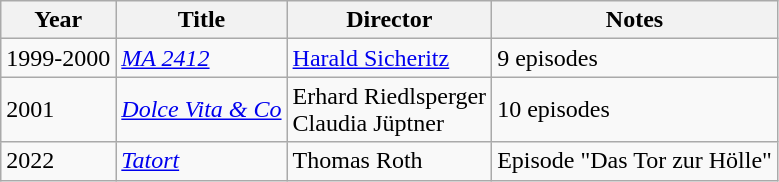<table class="wikitable">
<tr>
<th>Year</th>
<th>Title</th>
<th>Director</th>
<th>Notes</th>
</tr>
<tr>
<td>1999-2000</td>
<td><em><a href='#'>MA 2412</a></em></td>
<td><a href='#'>Harald Sicheritz</a></td>
<td>9 episodes</td>
</tr>
<tr>
<td>2001</td>
<td><em><a href='#'>Dolce Vita & Co</a></em></td>
<td>Erhard Riedlsperger<br>Claudia Jüptner</td>
<td>10 episodes</td>
</tr>
<tr>
<td>2022</td>
<td><em><a href='#'>Tatort</a></em></td>
<td>Thomas Roth</td>
<td>Episode "Das Tor zur Hölle"</td>
</tr>
</table>
